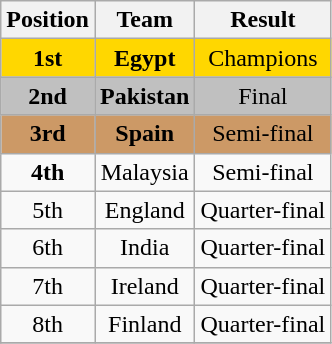<table class="wikitable" style="text-align: center;">
<tr>
<th>Position</th>
<th>Team</th>
<th>Result</th>
</tr>
<tr style="background:gold;">
<td><strong>1st</strong></td>
<td> <strong>Egypt</strong></td>
<td>Champions</td>
</tr>
<tr style="background:silver;">
<td><strong>2nd</strong></td>
<td> <strong>Pakistan</strong></td>
<td>Final</td>
</tr>
<tr style="background:#c96;">
<td><strong>3rd</strong></td>
<td> <strong>Spain</strong></td>
<td>Semi-final</td>
</tr>
<tr>
<td><strong>4th</strong></td>
<td> Malaysia</td>
<td>Semi-final</td>
</tr>
<tr>
<td>5th</td>
<td> England</td>
<td>Quarter-final</td>
</tr>
<tr>
<td>6th</td>
<td> India</td>
<td>Quarter-final</td>
</tr>
<tr>
<td>7th</td>
<td> Ireland</td>
<td>Quarter-final</td>
</tr>
<tr>
<td>8th</td>
<td> Finland</td>
<td>Quarter-final</td>
</tr>
<tr>
</tr>
</table>
